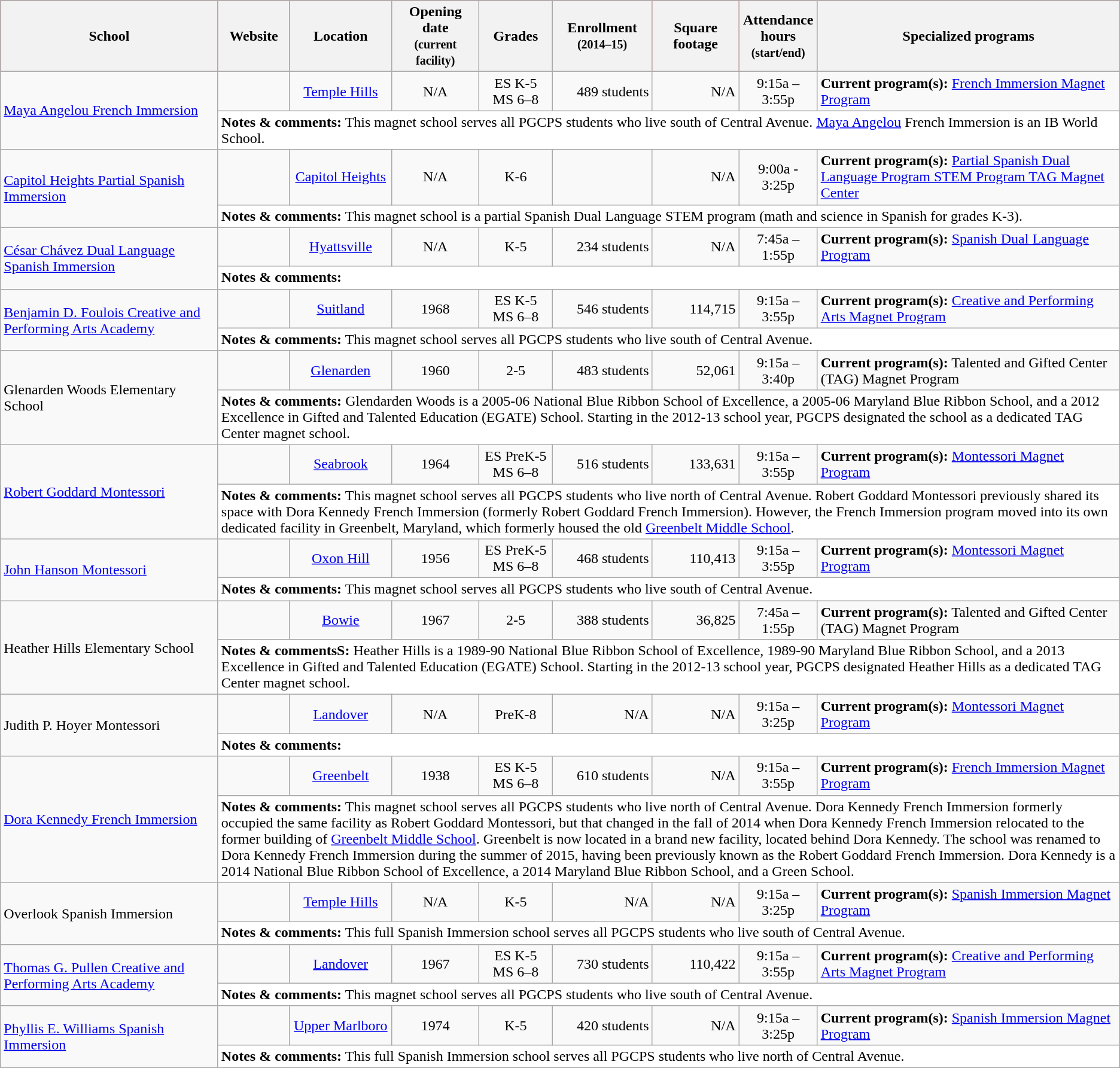<table class="wikitable sortable mw-collapsible mw-collapsed toccolours" border="1" cellpadding="5" style="border-collapse:collapse">
<tr style="background:#F62217;">
<th style="width:235px;"><span>School</span></th>
<th><span>Website</span></th>
<th><span>Location</span></th>
<th style="width:90px;"><span>Opening date<br> <small>(current facility)</small></span></th>
<th><span>Grades</span></th>
<th><span>Enrollment<br> <small>(2014–15)</small></span></th>
<th><span>Square footage</span></th>
<th style="width:80px;"><span>Attendance hours<br> <small>(start/end)</small></span></th>
<th><span>Specialized programs</span></th>
</tr>
<tr>
<td rowspan="2"><a href='#'>Maya Angelou French Immersion</a></td>
<td align="center"></td>
<td align="center"><a href='#'>Temple Hills</a></td>
<td align="center">N/A</td>
<td align="center">ES K-5<br>MS 6–8</td>
<td align="right">489 students</td>
<td align="right">N/A</td>
<td align="center">9:15a – 3:55p</td>
<td><strong>Current program(s):</strong> <a href='#'>French Immersion Magnet Program</a></td>
</tr>
<tr>
<td style="background:#fff;" colspan="8"><strong>Notes & comments:</strong> This magnet school serves all PGCPS students who live south of Central Avenue. <a href='#'>Maya Angelou</a> French Immersion is an IB World School.</td>
</tr>
<tr>
<td rowspan="2"><a href='#'>Capitol Heights Partial Spanish Immersion</a></td>
<td align="center"></td>
<td align="center"><a href='#'>Capitol Heights</a></td>
<td align="center">N/A</td>
<td align="center">K-6</td>
<td align="right"></td>
<td align="right">N/A</td>
<td align="center">9:00a - 3:25p</td>
<td><strong>Current program(s):</strong> <a href='#'>Partial Spanish Dual Language Program STEM Program TAG Magnet Center</a></td>
</tr>
<tr>
<td style="background:#fff;" colspan="8"><strong>Notes & comments:</strong> This magnet school is a partial Spanish Dual Language STEM program (math and science in Spanish for grades K-3).</td>
</tr>
<tr>
<td rowspan="2"><a href='#'>César Chávez Dual Language Spanish Immersion</a></td>
<td align="center"></td>
<td align="center"><a href='#'>Hyattsville</a></td>
<td align="center">N/A</td>
<td align="center">K-5</td>
<td align="right">234 students</td>
<td align="right">N/A</td>
<td align="center">7:45a – 1:55p</td>
<td><strong>Current program(s):</strong> <a href='#'>Spanish Dual Language Program</a></td>
</tr>
<tr>
<td style="background:#fff;" colspan="8"><strong>Notes & comments:</strong></td>
</tr>
<tr>
<td rowspan="2"><a href='#'>Benjamin D. Foulois Creative and Performing Arts Academy</a></td>
<td align="center"> </td>
<td align="center"><a href='#'>Suitland</a></td>
<td align="center">1968</td>
<td align="center">ES K-5<br>MS 6–8</td>
<td align="right">546 students</td>
<td align="right">114,715</td>
<td align="center">9:15a – 3:55p</td>
<td><strong>Current program(s):</strong> <a href='#'>Creative and Performing Arts Magnet Program</a></td>
</tr>
<tr>
<td style="background:#fff;" colspan="8"><strong>Notes & comments:</strong> This magnet school serves all PGCPS students who live south of Central Avenue.</td>
</tr>
<tr>
<td rowspan="2">Glenarden Woods Elementary School</td>
<td align="center"> </td>
<td align="center"><a href='#'>Glenarden</a></td>
<td align="center">1960</td>
<td align="center">2-5</td>
<td align="right">483 students</td>
<td align="right">52,061</td>
<td align="center">9:15a – 3:40p</td>
<td><strong>Current program(s):</strong> Talented and Gifted Center (TAG) Magnet Program</td>
</tr>
<tr>
<td style="background:#fff;" colspan="8"><strong>Notes & comments:</strong> Glendarden Woods is a 2005-06 National Blue Ribbon School of Excellence, a 2005-06 Maryland Blue Ribbon School, and a 2012 Excellence in Gifted and Talented Education (EGATE) School. Starting in the 2012-13 school year, PGCPS designated the school as a dedicated TAG Center magnet school.</td>
</tr>
<tr>
<td rowspan="2"><a href='#'>Robert Goddard Montessori</a></td>
<td align="center"> </td>
<td align="center"><a href='#'>Seabrook</a></td>
<td align="center">1964</td>
<td align="center">ES PreK-5<br>MS 6–8</td>
<td align="right">516 students</td>
<td align="right">133,631</td>
<td align="center">9:15a – 3:55p</td>
<td><strong>Current program(s):</strong> <a href='#'>Montessori Magnet Program</a></td>
</tr>
<tr>
<td style="background:#fff;" colspan="8"><strong>Notes & comments:</strong> This magnet school serves all PGCPS students who live north of Central Avenue. Robert Goddard Montessori previously shared its space with Dora Kennedy French Immersion (formerly Robert Goddard French Immersion). However, the French Immersion program moved into its own dedicated facility in Greenbelt, Maryland, which formerly housed the old <a href='#'>Greenbelt Middle School</a>.</td>
</tr>
<tr>
<td rowspan="2"><a href='#'>John Hanson Montessori</a></td>
<td align="center"> </td>
<td align="center"><a href='#'>Oxon Hill</a></td>
<td align="center">1956</td>
<td align="center">ES PreK-5<br>MS 6–8</td>
<td align="right">468 students</td>
<td align="right">110,413</td>
<td align="center">9:15a – 3:55p</td>
<td><strong>Current program(s):</strong> <a href='#'>Montessori Magnet Program</a></td>
</tr>
<tr>
<td style="background:#fff;" colspan="8"><strong>Notes & comments:</strong> This magnet school serves all PGCPS students who live south of Central Avenue.</td>
</tr>
<tr>
<td rowspan="2">Heather Hills Elementary School</td>
<td align="center"> </td>
<td align="center"><a href='#'>Bowie</a></td>
<td align="center">1967</td>
<td align="center">2-5</td>
<td align="right">388 students</td>
<td align="right">36,825</td>
<td align="center">7:45a – 1:55p</td>
<td><strong>Current program(s):</strong> Talented and Gifted Center (TAG) Magnet Program</td>
</tr>
<tr>
<td style="background:#fff;" colspan="8"><strong>Notes & commentsS:</strong> Heather Hills is a 1989-90 National Blue Ribbon School of Excellence, 1989-90 Maryland Blue Ribbon School, and a 2013 Excellence in Gifted and Talented Education (EGATE) School. Starting in the 2012-13 school year, PGCPS designated Heather Hills as a dedicated TAG Center magnet school.</td>
</tr>
<tr>
<td rowspan="2">Judith P. Hoyer Montessori</td>
<td align="center"> </td>
<td align="center"><a href='#'>Landover</a></td>
<td align="center">N/A</td>
<td align="center">PreK-8</td>
<td align="right">N/A</td>
<td align="right">N/A</td>
<td align="center">9:15a – 3:25p</td>
<td><strong>Current program(s):</strong> <a href='#'>Montessori Magnet Program</a></td>
</tr>
<tr>
<td style="background:#fff;" colspan="8"><strong>Notes & comments:</strong></td>
</tr>
<tr>
<td rowspan="2"><a href='#'>Dora Kennedy French Immersion</a></td>
<td align="center"></td>
<td align="center"><a href='#'>Greenbelt</a></td>
<td align="center">1938</td>
<td align="center">ES K-5<br>MS 6–8</td>
<td align="right">610 students</td>
<td align="right">N/A</td>
<td align="center">9:15a – 3:55p</td>
<td><strong>Current program(s):</strong> <a href='#'>French Immersion Magnet Program</a></td>
</tr>
<tr>
<td style="background:#fff;" colspan="8"><strong>Notes & comments:</strong> This magnet school serves all PGCPS students who live north of Central Avenue. Dora Kennedy French Immersion formerly occupied the same facility as Robert Goddard Montessori, but that changed in the fall of 2014 when Dora Kennedy French Immersion relocated to the former building of <a href='#'>Greenbelt Middle School</a>. Greenbelt is now located in a brand new facility, located behind Dora Kennedy. The school was renamed to Dora Kennedy French Immersion during the summer of 2015, having been previously known as the Robert Goddard French Immersion. Dora Kennedy is a 2014 National Blue Ribbon School of Excellence, a 2014 Maryland Blue Ribbon School, and a Green School.</td>
</tr>
<tr>
<td rowspan="2">Overlook Spanish Immersion</td>
<td align="center"></td>
<td align="center"><a href='#'>Temple Hills</a></td>
<td align="center">N/A</td>
<td align="center">K-5</td>
<td align="right">N/A</td>
<td align="right">N/A</td>
<td align="center">9:15a – 3:25p</td>
<td><strong>Current program(s):</strong> <a href='#'>Spanish Immersion Magnet Program</a></td>
</tr>
<tr>
<td style="background:#fff;" colspan="8"><strong>Notes & comments:</strong> This full Spanish Immersion school serves all PGCPS students who live south of Central Avenue.</td>
</tr>
<tr>
<td rowspan="2"><a href='#'>Thomas G. Pullen Creative and Performing Arts Academy</a></td>
<td align="center"> </td>
<td align="center"><a href='#'>Landover</a></td>
<td align="center">1967</td>
<td align="center">ES K-5<br>MS 6–8</td>
<td align="right">730 students</td>
<td align="right">110,422</td>
<td align="center">9:15a – 3:55p</td>
<td><strong>Current program(s):</strong> <a href='#'>Creative and Performing Arts Magnet Program</a></td>
</tr>
<tr>
<td style="background:#fff;" colspan="8"><strong>Notes & comments:</strong> This magnet school serves all PGCPS students who live south of Central Avenue.</td>
</tr>
<tr>
<td rowspan="2"><a href='#'>Phyllis E. Williams Spanish Immersion</a></td>
<td align="center"></td>
<td align="center"><a href='#'>Upper Marlboro</a></td>
<td align="center">1974</td>
<td align="center">K-5</td>
<td align="right">420 students</td>
<td align="right">N/A</td>
<td align="center">9:15a – 3:25p</td>
<td><strong>Current program(s):</strong> <a href='#'>Spanish Immersion Magnet Program</a></td>
</tr>
<tr>
<td style="background:#fff;" colspan="8"><strong>Notes & comments:</strong> This full Spanish Immersion school serves all PGCPS students who live north of Central Avenue.</td>
</tr>
</table>
